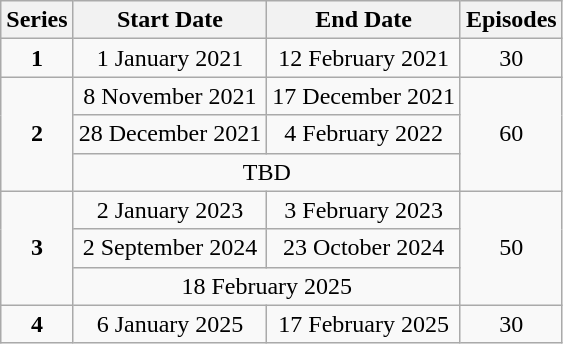<table class="wikitable" style="text-align:center;">
<tr>
<th>Series</th>
<th>Start Date</th>
<th>End Date</th>
<th>Episodes</th>
</tr>
<tr>
<td><strong>1</strong></td>
<td>1 January 2021</td>
<td>12 February 2021</td>
<td>30</td>
</tr>
<tr>
<td rowspan="3"><strong>2</strong></td>
<td>8 November 2021</td>
<td>17 December 2021</td>
<td rowspan="3">60</td>
</tr>
<tr>
<td>28 December 2021</td>
<td>4 February 2022</td>
</tr>
<tr>
<td colspan="2">TBD</td>
</tr>
<tr>
<td rowspan="3"><strong>3</strong></td>
<td>2 January 2023</td>
<td>3 February 2023</td>
<td rowspan="3">50</td>
</tr>
<tr>
<td>2 September 2024</td>
<td>23 October 2024</td>
</tr>
<tr>
<td colspan="2">18 February 2025</td>
</tr>
<tr>
<td><strong>4</strong></td>
<td>6 January 2025</td>
<td>17 February 2025</td>
<td>30</td>
</tr>
</table>
